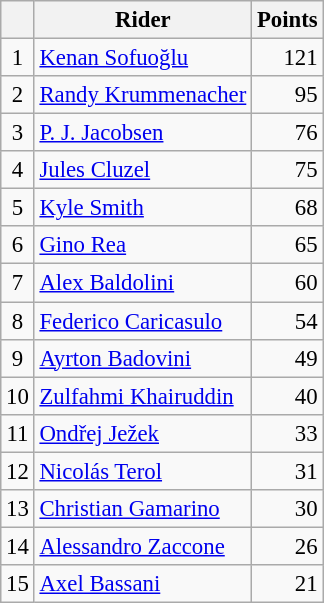<table class="wikitable" style="font-size: 95%;">
<tr>
<th></th>
<th>Rider</th>
<th>Points</th>
</tr>
<tr>
<td align=center>1</td>
<td> <a href='#'>Kenan Sofuoğlu</a></td>
<td align=right>121</td>
</tr>
<tr>
<td align=center>2</td>
<td> <a href='#'>Randy Krummenacher</a></td>
<td align=right>95</td>
</tr>
<tr>
<td align=center>3</td>
<td> <a href='#'>P. J. Jacobsen</a></td>
<td align=right>76</td>
</tr>
<tr>
<td align=center>4</td>
<td> <a href='#'>Jules Cluzel</a></td>
<td align=right>75</td>
</tr>
<tr>
<td align=center>5</td>
<td> <a href='#'>Kyle Smith</a></td>
<td align=right>68</td>
</tr>
<tr>
<td align=center>6</td>
<td> <a href='#'>Gino Rea</a></td>
<td align=right>65</td>
</tr>
<tr>
<td align=center>7</td>
<td> <a href='#'>Alex Baldolini</a></td>
<td align=right>60</td>
</tr>
<tr>
<td align=center>8</td>
<td> <a href='#'>Federico Caricasulo</a></td>
<td align=right>54</td>
</tr>
<tr>
<td align=center>9</td>
<td> <a href='#'>Ayrton Badovini</a></td>
<td align=right>49</td>
</tr>
<tr>
<td align=center>10</td>
<td> <a href='#'>Zulfahmi Khairuddin</a></td>
<td align=right>40</td>
</tr>
<tr>
<td align=center>11</td>
<td> <a href='#'>Ondřej Ježek</a></td>
<td align=right>33</td>
</tr>
<tr>
<td align=center>12</td>
<td> <a href='#'>Nicolás Terol</a></td>
<td align=right>31</td>
</tr>
<tr>
<td align=center>13</td>
<td> <a href='#'>Christian Gamarino</a></td>
<td align=right>30</td>
</tr>
<tr>
<td align=center>14</td>
<td> <a href='#'>Alessandro Zaccone</a></td>
<td align=right>26</td>
</tr>
<tr>
<td align=center>15</td>
<td> <a href='#'>Axel Bassani</a></td>
<td align=right>21</td>
</tr>
</table>
